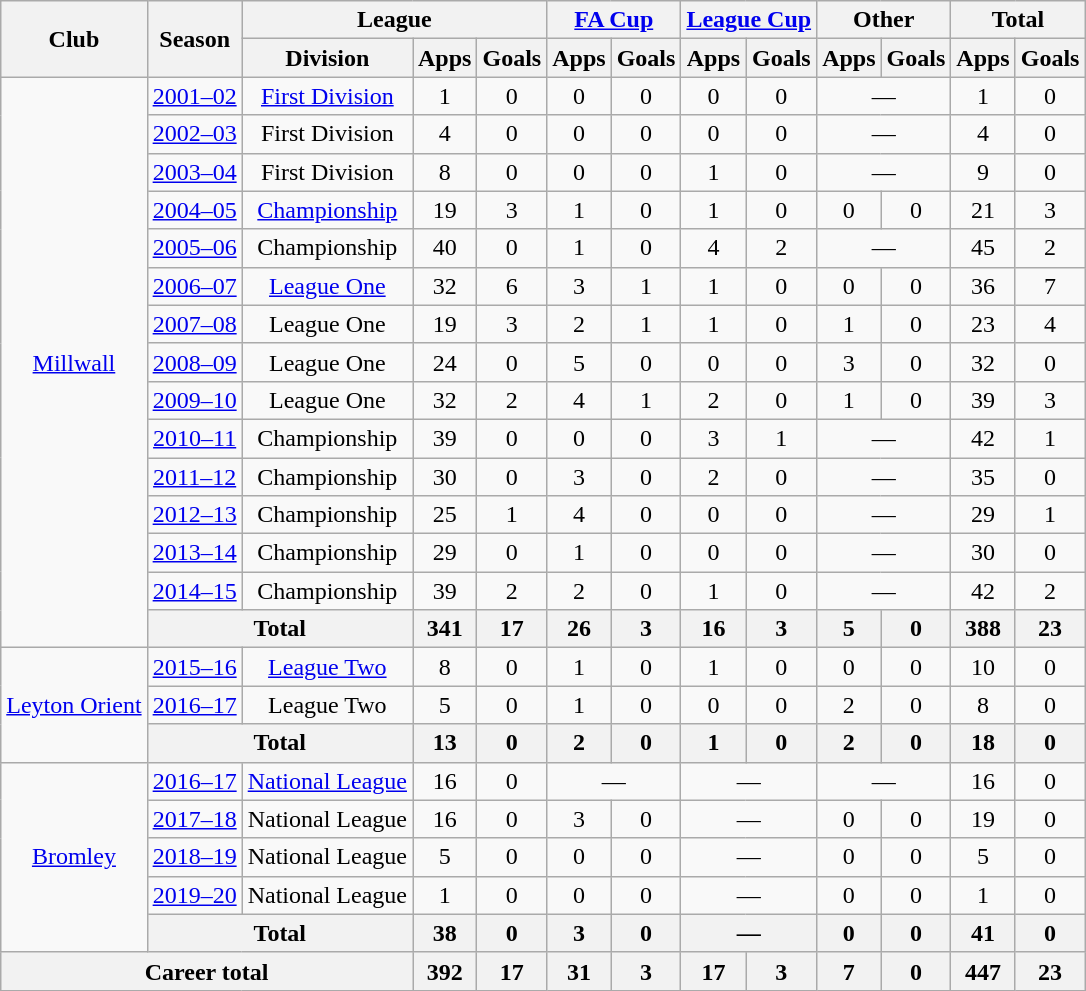<table class=wikitable style=text-align:center>
<tr>
<th rowspan=2>Club</th>
<th rowspan=2>Season</th>
<th colspan=3>League</th>
<th colspan=2><a href='#'>FA Cup</a></th>
<th colspan=2><a href='#'>League Cup</a></th>
<th colspan=2>Other</th>
<th colspan=2>Total</th>
</tr>
<tr>
<th>Division</th>
<th>Apps</th>
<th>Goals</th>
<th>Apps</th>
<th>Goals</th>
<th>Apps</th>
<th>Goals</th>
<th>Apps</th>
<th>Goals</th>
<th>Apps</th>
<th>Goals</th>
</tr>
<tr>
<td rowspan=15><a href='#'>Millwall</a></td>
<td><a href='#'>2001–02</a></td>
<td><a href='#'>First Division</a></td>
<td>1</td>
<td>0</td>
<td>0</td>
<td>0</td>
<td>0</td>
<td>0</td>
<td colspan=2>—</td>
<td>1</td>
<td>0</td>
</tr>
<tr>
<td><a href='#'>2002–03</a></td>
<td>First Division</td>
<td>4</td>
<td>0</td>
<td>0</td>
<td>0</td>
<td>0</td>
<td>0</td>
<td colspan=2>—</td>
<td>4</td>
<td>0</td>
</tr>
<tr>
<td><a href='#'>2003–04</a></td>
<td>First Division</td>
<td>8</td>
<td>0</td>
<td>0</td>
<td>0</td>
<td>1</td>
<td>0</td>
<td colspan=2>—</td>
<td>9</td>
<td>0</td>
</tr>
<tr>
<td><a href='#'>2004–05</a></td>
<td><a href='#'>Championship</a></td>
<td>19</td>
<td>3</td>
<td>1</td>
<td>0</td>
<td>1</td>
<td>0</td>
<td>0</td>
<td>0</td>
<td>21</td>
<td>3</td>
</tr>
<tr>
<td><a href='#'>2005–06</a></td>
<td>Championship</td>
<td>40</td>
<td>0</td>
<td>1</td>
<td>0</td>
<td>4</td>
<td>2</td>
<td colspan=2>—</td>
<td>45</td>
<td>2</td>
</tr>
<tr>
<td><a href='#'>2006–07</a></td>
<td><a href='#'>League One</a></td>
<td>32</td>
<td>6</td>
<td>3</td>
<td>1</td>
<td>1</td>
<td>0</td>
<td>0</td>
<td>0</td>
<td>36</td>
<td>7</td>
</tr>
<tr>
<td><a href='#'>2007–08</a></td>
<td>League One</td>
<td>19</td>
<td>3</td>
<td>2</td>
<td>1</td>
<td>1</td>
<td>0</td>
<td>1</td>
<td>0</td>
<td>23</td>
<td>4</td>
</tr>
<tr>
<td><a href='#'>2008–09</a></td>
<td>League One</td>
<td>24</td>
<td>0</td>
<td>5</td>
<td>0</td>
<td>0</td>
<td>0</td>
<td>3</td>
<td>0</td>
<td>32</td>
<td>0</td>
</tr>
<tr>
<td><a href='#'>2009–10</a></td>
<td>League One</td>
<td>32</td>
<td>2</td>
<td>4</td>
<td>1</td>
<td>2</td>
<td>0</td>
<td>1</td>
<td>0</td>
<td>39</td>
<td>3</td>
</tr>
<tr>
<td><a href='#'>2010–11</a></td>
<td>Championship</td>
<td>39</td>
<td>0</td>
<td>0</td>
<td>0</td>
<td>3</td>
<td>1</td>
<td colspan=2>—</td>
<td>42</td>
<td>1</td>
</tr>
<tr>
<td><a href='#'>2011–12</a></td>
<td>Championship</td>
<td>30</td>
<td>0</td>
<td>3</td>
<td>0</td>
<td>2</td>
<td>0</td>
<td colspan=2>—</td>
<td>35</td>
<td>0</td>
</tr>
<tr>
<td><a href='#'>2012–13</a></td>
<td>Championship</td>
<td>25</td>
<td>1</td>
<td>4</td>
<td>0</td>
<td>0</td>
<td>0</td>
<td colspan=2>—</td>
<td>29</td>
<td>1</td>
</tr>
<tr>
<td><a href='#'>2013–14</a></td>
<td>Championship</td>
<td>29</td>
<td>0</td>
<td>1</td>
<td>0</td>
<td>0</td>
<td>0</td>
<td colspan=2>—</td>
<td>30</td>
<td>0</td>
</tr>
<tr>
<td><a href='#'>2014–15</a></td>
<td>Championship</td>
<td>39</td>
<td>2</td>
<td>2</td>
<td>0</td>
<td>1</td>
<td>0</td>
<td colspan=2>—</td>
<td>42</td>
<td>2</td>
</tr>
<tr>
<th colspan=2>Total</th>
<th>341</th>
<th>17</th>
<th>26</th>
<th>3</th>
<th>16</th>
<th>3</th>
<th>5</th>
<th>0</th>
<th>388</th>
<th>23</th>
</tr>
<tr>
<td rowspan=3><a href='#'>Leyton Orient</a></td>
<td><a href='#'>2015–16</a></td>
<td><a href='#'>League Two</a></td>
<td>8</td>
<td>0</td>
<td>1</td>
<td>0</td>
<td>1</td>
<td>0</td>
<td>0</td>
<td>0</td>
<td>10</td>
<td>0</td>
</tr>
<tr>
<td><a href='#'>2016–17</a></td>
<td>League Two</td>
<td>5</td>
<td>0</td>
<td>1</td>
<td>0</td>
<td>0</td>
<td>0</td>
<td>2</td>
<td>0</td>
<td>8</td>
<td>0</td>
</tr>
<tr>
<th colspan=2>Total</th>
<th>13</th>
<th>0</th>
<th>2</th>
<th>0</th>
<th>1</th>
<th>0</th>
<th>2</th>
<th>0</th>
<th>18</th>
<th>0</th>
</tr>
<tr>
<td rowspan=5><a href='#'>Bromley</a></td>
<td><a href='#'>2016–17</a></td>
<td><a href='#'>National League</a></td>
<td>16</td>
<td>0</td>
<td colspan=2>—</td>
<td colspan=2>—</td>
<td colspan=2>—</td>
<td>16</td>
<td>0</td>
</tr>
<tr>
<td><a href='#'>2017–18</a></td>
<td>National League</td>
<td>16</td>
<td>0</td>
<td>3</td>
<td>0</td>
<td colspan=2>—</td>
<td>0</td>
<td>0</td>
<td>19</td>
<td>0</td>
</tr>
<tr>
<td><a href='#'>2018–19</a></td>
<td>National League</td>
<td>5</td>
<td>0</td>
<td>0</td>
<td>0</td>
<td colspan=2>—</td>
<td>0</td>
<td>0</td>
<td>5</td>
<td>0</td>
</tr>
<tr>
<td><a href='#'>2019–20</a></td>
<td>National League</td>
<td>1</td>
<td>0</td>
<td>0</td>
<td>0</td>
<td colspan=2>—</td>
<td>0</td>
<td>0</td>
<td>1</td>
<td>0</td>
</tr>
<tr>
<th colspan=2>Total</th>
<th>38</th>
<th>0</th>
<th>3</th>
<th>0</th>
<th colspan=2>—</th>
<th>0</th>
<th>0</th>
<th>41</th>
<th>0</th>
</tr>
<tr>
<th colspan=3>Career total</th>
<th>392</th>
<th>17</th>
<th>31</th>
<th>3</th>
<th>17</th>
<th>3</th>
<th>7</th>
<th>0</th>
<th>447</th>
<th>23</th>
</tr>
</table>
